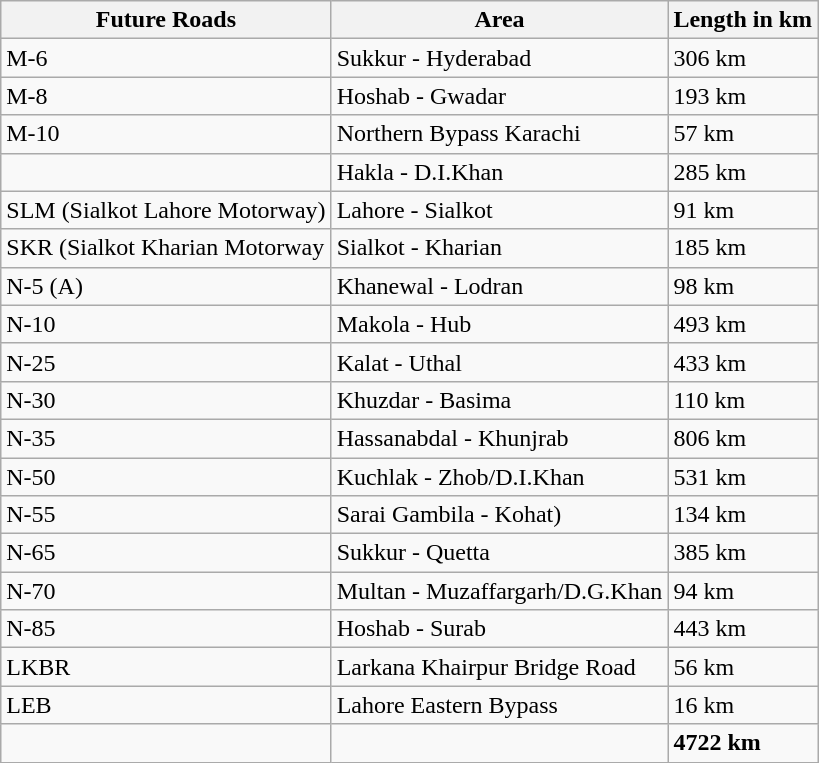<table class="wikitable">
<tr>
<th>Future Roads</th>
<th>Area</th>
<th>Length in km</th>
</tr>
<tr>
<td>M-6</td>
<td>Sukkur - Hyderabad</td>
<td>306 km</td>
</tr>
<tr>
<td>M-8</td>
<td>Hoshab - Gwadar</td>
<td>193 km</td>
</tr>
<tr>
<td>M-10</td>
<td>Northern Bypass Karachi</td>
<td>57 km</td>
</tr>
<tr>
<td></td>
<td>Hakla - D.I.Khan</td>
<td>285 km</td>
</tr>
<tr>
<td>SLM (Sialkot Lahore Motorway)</td>
<td>Lahore - Sialkot</td>
<td>91 km</td>
</tr>
<tr>
<td>SKR (Sialkot Kharian Motorway</td>
<td>Sialkot - Kharian</td>
<td>185 km</td>
</tr>
<tr>
<td>N-5 (A)</td>
<td>Khanewal - Lodran</td>
<td>98 km</td>
</tr>
<tr>
<td>N-10</td>
<td>Makola - Hub</td>
<td>493 km</td>
</tr>
<tr>
<td>N-25</td>
<td>Kalat - Uthal</td>
<td>433 km</td>
</tr>
<tr>
<td>N-30</td>
<td>Khuzdar - Basima</td>
<td>110 km</td>
</tr>
<tr>
<td>N-35</td>
<td>Hassanabdal - Khunjrab</td>
<td>806 km</td>
</tr>
<tr>
<td>N-50</td>
<td>Kuchlak - Zhob/D.I.Khan</td>
<td>531 km</td>
</tr>
<tr>
<td>N-55</td>
<td>Sarai Gambila - Kohat)</td>
<td>134 km</td>
</tr>
<tr>
<td>N-65</td>
<td>Sukkur - Quetta</td>
<td>385 km</td>
</tr>
<tr>
<td>N-70</td>
<td>Multan - Muzaffargarh/D.G.Khan</td>
<td>94 km</td>
</tr>
<tr>
<td>N-85</td>
<td>Hoshab - Surab</td>
<td>443 km</td>
</tr>
<tr>
<td>LKBR</td>
<td>Larkana Khairpur Bridge Road</td>
<td>56 km</td>
</tr>
<tr>
<td>LEB</td>
<td>Lahore Eastern Bypass</td>
<td>16 km</td>
</tr>
<tr>
<td></td>
<td></td>
<td><strong>4722 km</strong></td>
</tr>
</table>
